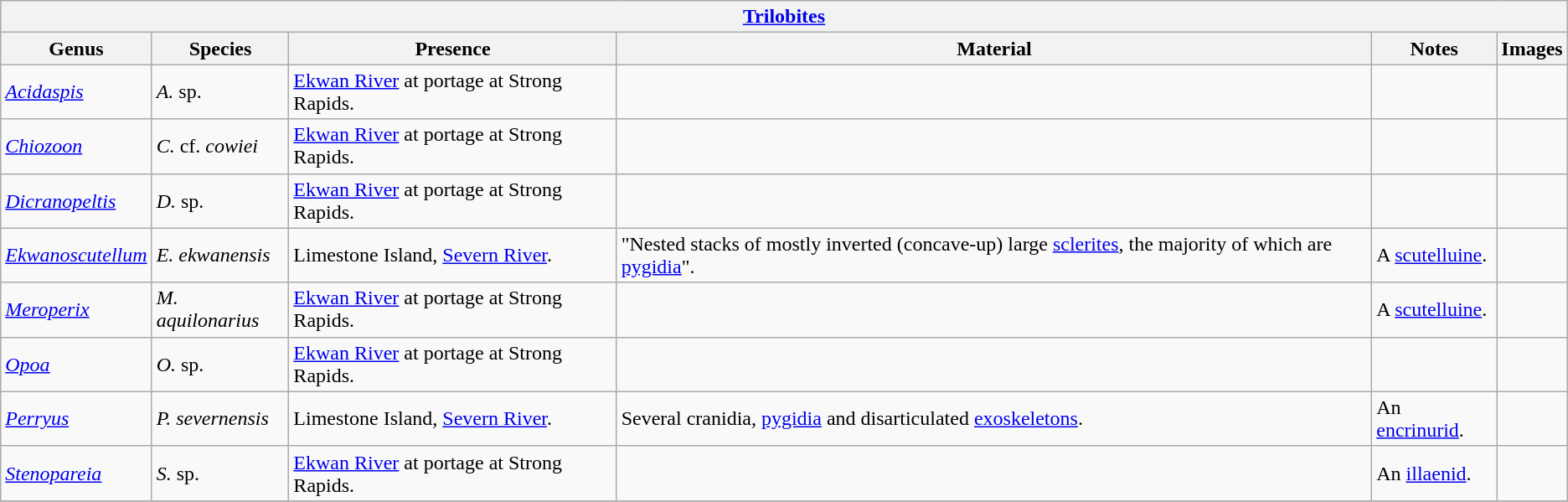<table class="wikitable" align="center">
<tr>
<th colspan="6" align="center"><strong><a href='#'>Trilobites</a></strong></th>
</tr>
<tr>
<th>Genus</th>
<th>Species</th>
<th>Presence</th>
<th><strong>Material</strong></th>
<th>Notes</th>
<th>Images</th>
</tr>
<tr>
<td><em><a href='#'>Acidaspis</a></em></td>
<td><em>A.</em> sp.</td>
<td><a href='#'>Ekwan River</a> at portage at Strong Rapids.</td>
<td></td>
<td></td>
<td></td>
</tr>
<tr>
<td><em><a href='#'>Chiozoon</a></em></td>
<td><em>C.</em> cf. <em>cowiei</em></td>
<td><a href='#'>Ekwan River</a> at portage at Strong Rapids.</td>
<td></td>
<td></td>
<td></td>
</tr>
<tr>
<td><em><a href='#'>Dicranopeltis</a></em></td>
<td><em>D.</em> sp.</td>
<td><a href='#'>Ekwan River</a> at portage at Strong Rapids.</td>
<td></td>
<td></td>
<td></td>
</tr>
<tr>
<td><em><a href='#'>Ekwanoscutellum</a></em></td>
<td><em>E. ekwanensis</em></td>
<td>Limestone Island, <a href='#'>Severn River</a>.</td>
<td>"Nested stacks of mostly inverted (concave-up) large <a href='#'>sclerites</a>, the majority of which are <a href='#'>pygidia</a>".</td>
<td>A <a href='#'>scutelluine</a>.</td>
<td></td>
</tr>
<tr>
<td><em><a href='#'>Meroperix</a></em></td>
<td><em>M. aquilonarius</em></td>
<td><a href='#'>Ekwan River</a> at portage at Strong Rapids.</td>
<td></td>
<td>A <a href='#'>scutelluine</a>.</td>
<td></td>
</tr>
<tr>
<td><em><a href='#'>Opoa</a></em></td>
<td><em>O.</em> sp.</td>
<td><a href='#'>Ekwan River</a> at portage at Strong Rapids.</td>
<td></td>
<td></td>
<td></td>
</tr>
<tr>
<td><em><a href='#'>Perryus</a></em></td>
<td><em>P. severnensis</em></td>
<td>Limestone Island, <a href='#'>Severn River</a>.</td>
<td>Several cranidia, <a href='#'>pygidia</a> and disarticulated <a href='#'>exoskeletons</a>.</td>
<td>An <a href='#'>encrinurid</a>.</td>
<td></td>
</tr>
<tr>
<td><em><a href='#'>Stenopareia</a></em></td>
<td><em>S.</em> sp.</td>
<td><a href='#'>Ekwan River</a> at portage at Strong Rapids.</td>
<td></td>
<td>An <a href='#'>illaenid</a>.</td>
<td></td>
</tr>
<tr>
</tr>
</table>
